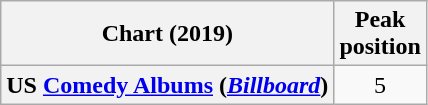<table class="wikitable plainrowheaders" style="text-align:center">
<tr>
<th scope="col">Chart (2019)</th>
<th scope="col">Peak<br>position</th>
</tr>
<tr>
<th scope="row">US <a href='#'>Comedy Albums</a> (<em><a href='#'>Billboard</a></em>)</th>
<td>5</td>
</tr>
</table>
